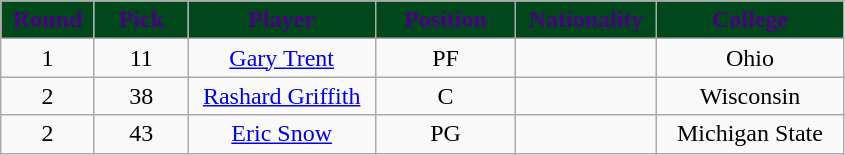<table class="wikitable sortable sortable">
<tr>
<th style="background:#00471B; color:#4B0082" width="10%">Round</th>
<th style="background:#00471B; color:#4B0082" width="10%">Pick</th>
<th style="background:#00471B; color:#4B0082" width="20%">Player</th>
<th style="background:#00471B; color:#4B0082" width="15%">Position</th>
<th style="background:#00471B; color:#4B0082" width="15%">Nationality</th>
<th style="background:#00471B; color:#4B0082" width="20%">College</th>
</tr>
<tr style="text-align: center">
<td>1</td>
<td>11</td>
<td><a href='#'>Gary Trent</a></td>
<td>PF</td>
<td></td>
<td>Ohio</td>
</tr>
<tr style="text-align: center">
<td>2</td>
<td>38</td>
<td><a href='#'>Rashard Griffith</a></td>
<td>C</td>
<td></td>
<td>Wisconsin</td>
</tr>
<tr style="text-align: center">
<td>2</td>
<td>43</td>
<td><a href='#'>Eric Snow</a></td>
<td>PG</td>
<td></td>
<td>Michigan State</td>
</tr>
</table>
